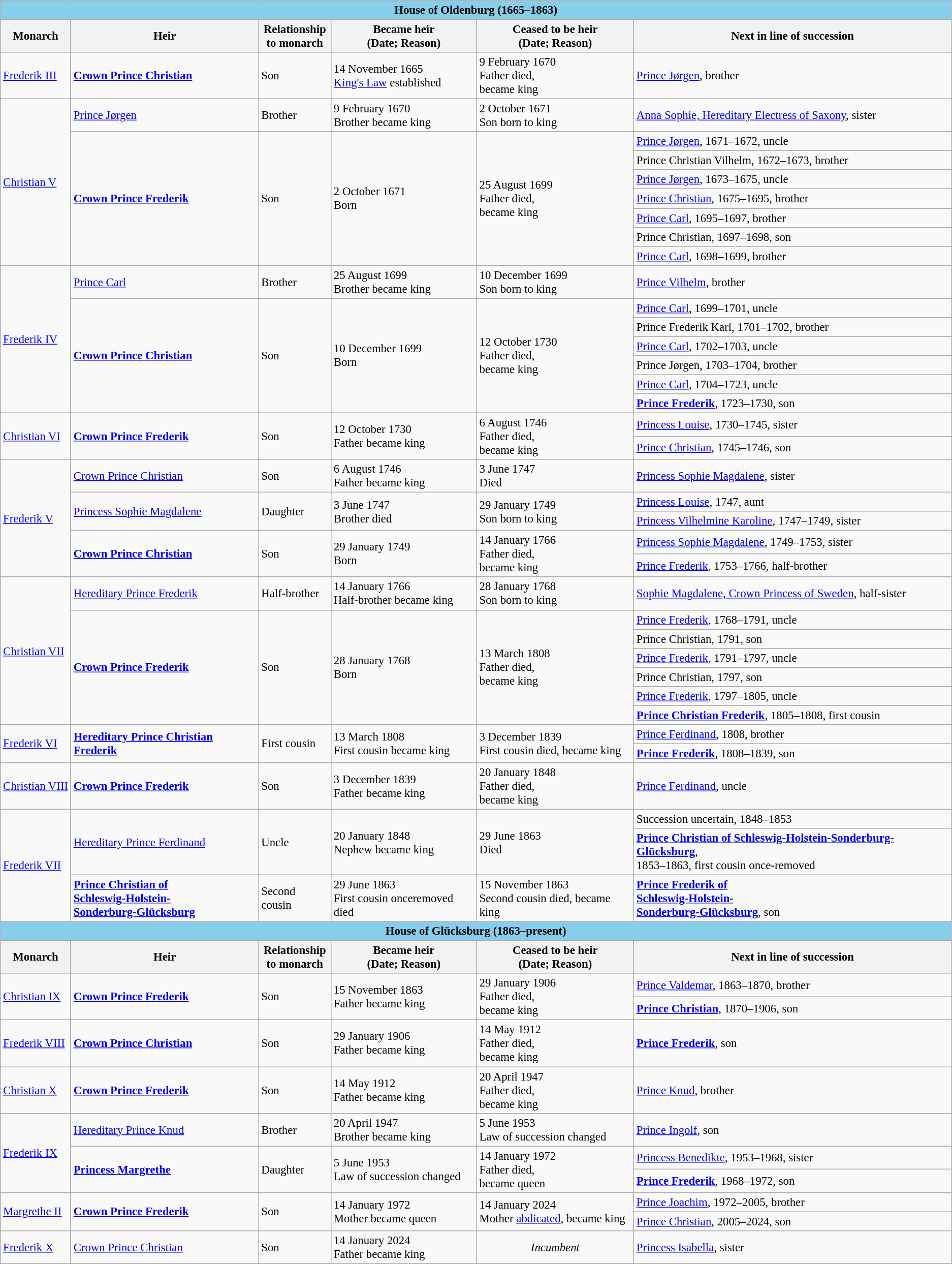<table class="wikitable" style="font-size:95%">
<tr>
<th colspan="6" style="background: skyblue;">House of Oldenburg (1665–1863)</th>
</tr>
<tr>
<th>Monarch</th>
<th>Heir</th>
<th>Relationship<br>to monarch</th>
<th>Became heir<br>(Date; Reason)</th>
<th>Ceased to be heir<br>(Date; Reason)</th>
<th>Next in line of succession</th>
</tr>
<tr>
<td><a href='#'>Frederik III</a></td>
<td><strong><a href='#'>Crown Prince Christian</a></strong></td>
<td>Son</td>
<td>14 November 1665<br><a href='#'>King's Law</a> established</td>
<td>9 February 1670<br>Father died,<br>became king</td>
<td><a href='#'>Prince Jørgen</a>, brother</td>
</tr>
<tr>
<td rowspan="8"><a href='#'>Christian V</a></td>
<td><a href='#'>Prince Jørgen</a></td>
<td>Brother</td>
<td>9 February 1670<br>Brother became king</td>
<td>2 October 1671<br>Son born to king</td>
<td><a href='#'>Anna Sophie, Hereditary Electress of Saxony</a>, sister</td>
</tr>
<tr>
<td rowspan="7"><strong><a href='#'>Crown Prince Frederik</a></strong></td>
<td rowspan="7">Son</td>
<td rowspan="7">2 October 1671<br>Born</td>
<td rowspan="7">25 August 1699<br>Father died,<br>became king</td>
<td><a href='#'>Prince Jørgen</a>, 1671–1672, uncle</td>
</tr>
<tr>
<td>Prince Christian Vilhelm, 1672–1673, brother</td>
</tr>
<tr>
<td><a href='#'>Prince Jørgen</a>, 1673–1675, uncle</td>
</tr>
<tr>
<td><a href='#'>Prince Christian</a>, 1675–1695, brother</td>
</tr>
<tr>
<td><a href='#'>Prince Carl</a>, 1695–1697, brother</td>
</tr>
<tr>
<td>Prince Christian, 1697–1698, son</td>
</tr>
<tr>
<td><a href='#'>Prince Carl</a>, 1698–1699, brother</td>
</tr>
<tr>
<td rowspan="7"><a href='#'>Frederik IV</a></td>
<td><a href='#'>Prince Carl</a></td>
<td>Brother</td>
<td>25 August 1699<br>Brother became king</td>
<td>10 December 1699<br>Son born to king</td>
<td><a href='#'>Prince Vilhelm</a>, brother</td>
</tr>
<tr>
<td rowspan="6"><strong><a href='#'>Crown Prince Christian</a></strong></td>
<td rowspan="6">Son</td>
<td rowspan="6">10 December 1699<br>Born</td>
<td rowspan="6">12 October 1730<br>Father died,<br>became king</td>
<td><a href='#'>Prince Carl</a>, 1699–1701, uncle</td>
</tr>
<tr>
<td>Prince Frederik Karl, 1701–1702, brother</td>
</tr>
<tr>
<td><a href='#'>Prince Carl</a>, 1702–1703, uncle</td>
</tr>
<tr>
<td>Prince Jørgen, 1703–1704, brother</td>
</tr>
<tr>
<td><a href='#'>Prince Carl</a>, 1704–1723, uncle</td>
</tr>
<tr>
<td><strong><a href='#'>Prince Frederik</a></strong>, 1723–1730, son</td>
</tr>
<tr>
<td rowspan="2"><a href='#'>Christian VI</a></td>
<td rowspan="2"><strong><a href='#'>Crown Prince Frederik</a></strong></td>
<td rowspan="2">Son</td>
<td rowspan="2">12 October 1730<br>Father became king</td>
<td rowspan="2">6 August 1746<br>Father died,<br>became king</td>
<td><a href='#'>Princess Louise</a>, 1730–1745, sister</td>
</tr>
<tr>
<td><a href='#'>Prince Christian</a>, 1745–1746, son</td>
</tr>
<tr>
<td rowspan="5"><a href='#'>Frederik V</a></td>
<td><a href='#'>Crown Prince Christian</a></td>
<td>Son</td>
<td>6 August 1746<br>Father became king</td>
<td>3 June 1747<br>Died</td>
<td><a href='#'>Princess Sophie Magdalene</a>, sister</td>
</tr>
<tr>
<td rowspan="2"><a href='#'>Princess Sophie Magdalene</a></td>
<td rowspan="2">Daughter</td>
<td rowspan="2">3 June 1747<br>Brother died</td>
<td rowspan="2">29 January 1749<br>Son born to king</td>
<td><a href='#'>Princess Louise</a>, 1747, aunt</td>
</tr>
<tr>
<td><a href='#'>Princess Vilhelmine Karoline</a>, 1747–1749, sister</td>
</tr>
<tr>
<td rowspan="2"><strong><a href='#'>Crown Prince Christian</a></strong></td>
<td rowspan="2">Son</td>
<td rowspan="2">29 January 1749<br>Born</td>
<td rowspan="2">14 January 1766<br>Father died,<br>became king</td>
<td><a href='#'>Princess Sophie Magdalene</a>, 1749–1753, sister</td>
</tr>
<tr>
<td><a href='#'>Prince Frederik</a>, 1753–1766, half-brother</td>
</tr>
<tr>
<td rowspan="7"><a href='#'>Christian VII</a></td>
<td><a href='#'>Hereditary Prince Frederik</a></td>
<td>Half-brother</td>
<td>14 January 1766<br>Half-brother became king</td>
<td>28 January 1768<br>Son born to king</td>
<td><a href='#'>Sophie Magdalene, Crown Princess of Sweden</a>, half-sister</td>
</tr>
<tr>
<td rowspan="6"><strong><a href='#'>Crown Prince Frederik</a></strong></td>
<td rowspan="6">Son</td>
<td rowspan="6">28 January 1768<br>Born</td>
<td rowspan="6">13 March 1808<br>Father died,<br>became king</td>
<td><a href='#'>Prince Frederik</a>, 1768–1791, uncle</td>
</tr>
<tr>
<td>Prince Christian, 1791, son</td>
</tr>
<tr>
<td><a href='#'>Prince Frederik</a>, 1791–1797, uncle</td>
</tr>
<tr>
<td>Prince Christian, 1797, son</td>
</tr>
<tr>
<td><a href='#'>Prince Frederik</a>, 1797–1805, uncle</td>
</tr>
<tr>
<td><strong><a href='#'>Prince Christian Frederik</a></strong>, 1805–1808, first cousin</td>
</tr>
<tr>
<td rowspan="2"><a href='#'>Frederik VI</a></td>
<td rowspan="2"><strong><a href='#'>Hereditary Prince Christian Frederik</a></strong></td>
<td rowspan="2">First cousin</td>
<td rowspan="2">13 March 1808<br>First cousin became king</td>
<td rowspan="2">3 December 1839<br>First cousin died, became king</td>
<td><a href='#'>Prince Ferdinand</a>, 1808, brother</td>
</tr>
<tr>
<td><strong><a href='#'>Prince Frederik</a></strong>, 1808–1839, son</td>
</tr>
<tr>
<td><a href='#'>Christian VIII</a></td>
<td><strong><a href='#'>Crown Prince Frederik</a></strong></td>
<td>Son</td>
<td>3 December 1839<br>Father became king</td>
<td>20 January 1848<br>Father died,<br>became king</td>
<td><a href='#'>Prince Ferdinand</a>, uncle</td>
</tr>
<tr>
<td rowspan="3"><a href='#'>Frederik VII</a></td>
<td rowspan="2"><a href='#'>Hereditary Prince Ferdinand</a></td>
<td rowspan="2">Uncle</td>
<td rowspan="2">20 January 1848<br>Nephew became king</td>
<td rowspan="2">29 June 1863<br>Died</td>
<td>Succession uncertain, 1848–1853</td>
</tr>
<tr>
<td><strong><a href='#'>Prince Christian of Schleswig-Holstein-Sonderburg-Glücksburg</a></strong>,<br>1853–1863, first cousin once-removed</td>
</tr>
<tr>
<td><strong><a href='#'>Prince Christian of<br>Schleswig-Holstein-<br>Sonderburg-Glücksburg</a></strong></td>
<td>Second cousin</td>
<td>29 June 1863<br>First cousin onceremoved died</td>
<td>15 November 1863<br>Second cousin died, became king</td>
<td><strong><a href='#'>Prince Frederik of<br>Schleswig-Holstein-<br>Sonderburg-Glücksburg</a></strong>, son</td>
</tr>
<tr>
<th colspan="6" style="background: skyblue;">House of Glücksburg (1863–present)</th>
</tr>
<tr>
<th>Monarch</th>
<th>Heir</th>
<th>Relationship<br>to monarch</th>
<th>Became heir<br>(Date; Reason)</th>
<th>Ceased to be heir<br>(Date; Reason)</th>
<th>Next in line of succession</th>
</tr>
<tr>
<td rowspan="2"><a href='#'>Christian IX</a></td>
<td rowspan="2"><strong><a href='#'>Crown Prince Frederik</a></strong></td>
<td rowspan="2">Son</td>
<td rowspan="2">15 November 1863<br>Father became king</td>
<td rowspan="2">29 January 1906<br>Father died,<br>became king</td>
<td><a href='#'>Prince Valdemar</a>, 1863–1870, brother</td>
</tr>
<tr>
<td><strong><a href='#'>Prince Christian</a></strong>, 1870–1906, son</td>
</tr>
<tr>
<td><a href='#'>Frederik VIII</a></td>
<td><strong><a href='#'>Crown Prince Christian</a></strong></td>
<td>Son</td>
<td>29 January 1906<br>Father became king</td>
<td>14 May 1912<br>Father died,<br>became king</td>
<td><strong><a href='#'>Prince Frederik</a></strong>, son</td>
</tr>
<tr>
<td><a href='#'>Christian X</a></td>
<td><strong><a href='#'>Crown Prince Frederik</a></strong></td>
<td>Son</td>
<td>14 May 1912<br>Father became king</td>
<td>20 April 1947<br>Father died,<br>became king</td>
<td><a href='#'>Prince Knud</a>, brother</td>
</tr>
<tr>
<td rowspan="3"><a href='#'>Frederik IX</a></td>
<td><a href='#'>Hereditary Prince Knud</a></td>
<td>Brother</td>
<td>20 April 1947<br>Brother became king</td>
<td>5 June 1953<br>Law of succession changed</td>
<td><a href='#'>Prince Ingolf</a>, son</td>
</tr>
<tr>
<td rowspan="2"><strong><a href='#'>Princess Margrethe</a></strong></td>
<td rowspan="2">Daughter</td>
<td rowspan="2">5 June 1953<br>Law of succession changed</td>
<td rowspan="2">14 January 1972<br>Father died,<br>became queen</td>
<td><a href='#'>Princess Benedikte</a>, 1953–1968, sister</td>
</tr>
<tr>
<td><strong><a href='#'>Prince Frederik</a></strong>, 1968–1972, son</td>
</tr>
<tr>
<td rowspan="2"><a href='#'>Margrethe II</a></td>
<td rowspan="2"><strong><a href='#'>Crown Prince Frederik</a></strong></td>
<td rowspan="2">Son</td>
<td rowspan="2">14 January 1972<br>Mother became queen</td>
<td rowspan="2">14 January 2024<br>Mother <a href='#'>abdicated</a>, became king</td>
<td><a href='#'>Prince Joachim</a>, 1972–2005, brother</td>
</tr>
<tr>
<td><a href='#'>Prince Christian</a>, 2005–2024, son</td>
</tr>
<tr>
<td><a href='#'>Frederik X</a></td>
<td><a href='#'>Crown Prince Christian</a></td>
<td>Son</td>
<td>14 January 2024<br>Father became king</td>
<td style="text-align: center;"><em>Incumbent</em></td>
<td><a href='#'>Princess Isabella</a>, sister</td>
</tr>
</table>
